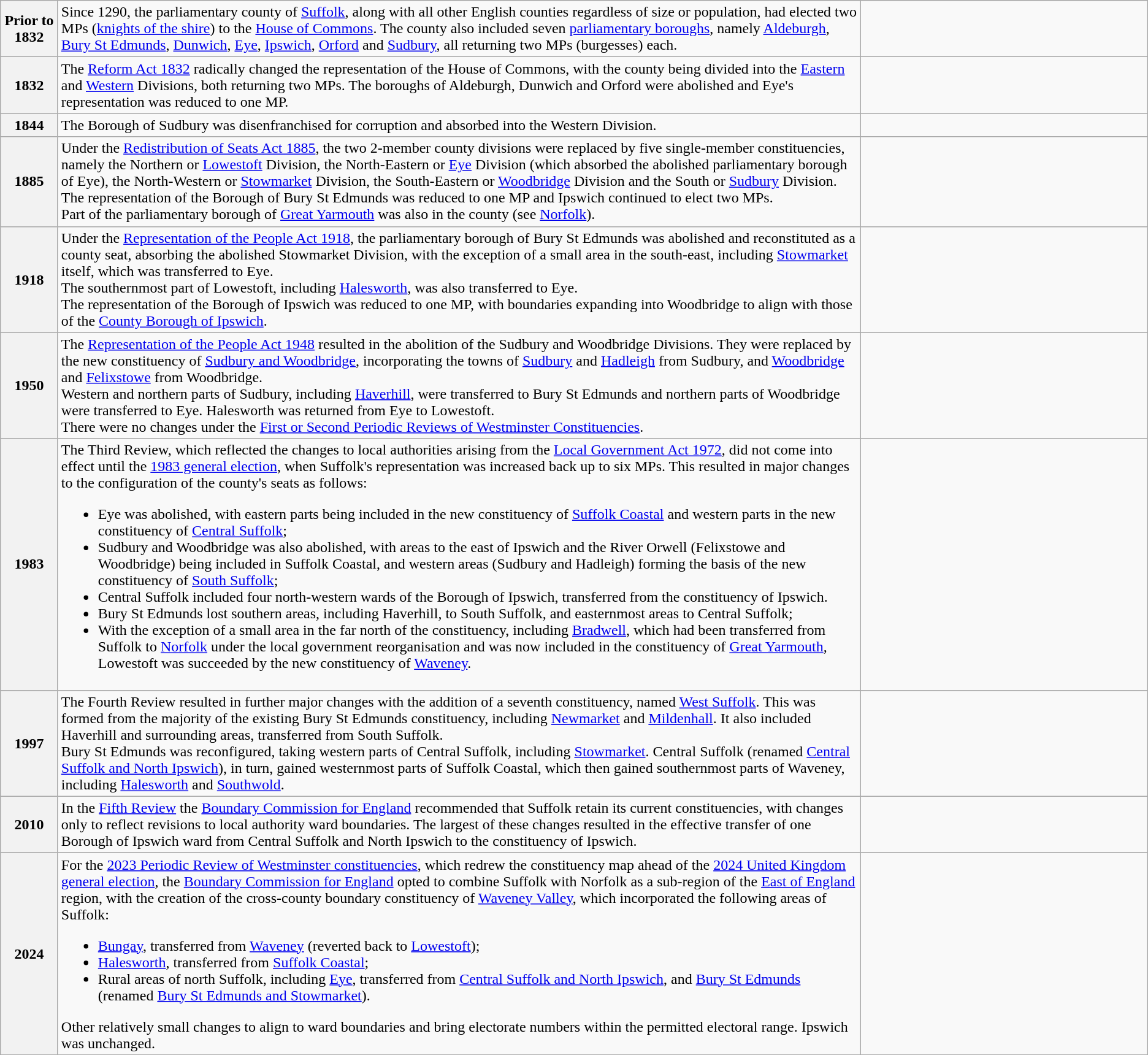<table class="wikitable">
<tr>
<th style="width:5%;">Prior to 1832</th>
<td style="width:70%;">Since 1290, the parliamentary county of <a href='#'>Suffolk</a>, along with all other English counties regardless of size or population, had elected two MPs (<a href='#'>knights of the shire</a>) to the <a href='#'>House of Commons</a>. The county also included seven <a href='#'>parliamentary boroughs</a>, namely <a href='#'>Aldeburgh</a>, <a href='#'>Bury St Edmunds</a>, <a href='#'>Dunwich</a>, <a href='#'>Eye</a>, <a href='#'>Ipswich</a>, <a href='#'>Orford</a> and <a href='#'>Sudbury</a>, all returning two MPs (burgesses) each.</td>
<td style="width:25%;"></td>
</tr>
<tr>
<th>1832</th>
<td>The <a href='#'>Reform Act 1832</a> radically changed the representation of the House of Commons, with the county being divided into the <a href='#'>Eastern</a> and <a href='#'>Western</a> Divisions, both returning two MPs. The boroughs of Aldeburgh, Dunwich and Orford were abolished and Eye's representation was reduced to one MP.</td>
<td></td>
</tr>
<tr>
<th>1844</th>
<td>The Borough of Sudbury was disenfranchised for corruption and absorbed into the Western Division.</td>
<td></td>
</tr>
<tr>
<th>1885</th>
<td>Under the <a href='#'>Redistribution of Seats Act 1885</a>, the two 2-member county divisions were replaced by five single-member constituencies, namely the Northern or <a href='#'>Lowestoft</a> Division, the North-Eastern or <a href='#'>Eye</a> Division (which absorbed the abolished parliamentary borough of Eye), the North-Western or <a href='#'>Stowmarket</a> Division, the South-Eastern or <a href='#'>Woodbridge</a> Division and the South or <a href='#'>Sudbury</a> Division.<br>The representation of the Borough of Bury St Edmunds was reduced to one MP and Ipswich continued to elect two MPs.<br>Part of the parliamentary borough of <a href='#'>Great Yarmouth</a> was also in the county (see <a href='#'>Norfolk</a>).</td>
<td></td>
</tr>
<tr>
<th>1918</th>
<td>Under the <a href='#'>Representation of the People Act 1918</a>, the parliamentary borough of Bury St Edmunds was abolished and reconstituted as a county seat, absorbing the abolished Stowmarket Division, with the exception of a small area in the south-east, including <a href='#'>Stowmarket</a> itself, which was transferred to Eye.<br>The southernmost part of Lowestoft, including <a href='#'>Halesworth</a>, was also transferred to Eye.<br>The representation of the Borough of Ipswich was reduced to one MP, with boundaries expanding into Woodbridge to align with those of the <a href='#'>County Borough of Ipswich</a>.</td>
<td></td>
</tr>
<tr>
<th>1950</th>
<td>The <a href='#'>Representation of the People Act 1948</a> resulted in the abolition of the Sudbury and Woodbridge Divisions. They were replaced by the new constituency of <a href='#'>Sudbury and Woodbridge</a>, incorporating the towns of <a href='#'>Sudbury</a> and <a href='#'>Hadleigh</a> from Sudbury, and <a href='#'>Woodbridge</a> and <a href='#'>Felixstowe</a> from Woodbridge.<br>Western and northern parts of Sudbury, including <a href='#'>Haverhill</a>, were transferred to Bury St Edmunds and northern parts of Woodbridge were transferred to Eye. Halesworth was returned from Eye to Lowestoft.<br>There were no changes under the <a href='#'>First or Second Periodic Reviews of Westminster Constituencies</a>.</td>
<td></td>
</tr>
<tr>
<th>1983</th>
<td>The Third Review, which reflected the changes to local authorities arising from the <a href='#'>Local Government Act 1972</a>, did not come into effect until the <a href='#'>1983 general election</a>, when Suffolk's representation was increased back up to six MPs. This resulted in major changes to the configuration of the county's seats as follows:<br><ul><li>Eye was abolished, with eastern parts being included in the new constituency of <a href='#'>Suffolk Coastal</a> and western parts in the new constituency of <a href='#'>Central Suffolk</a>;</li><li>Sudbury and Woodbridge was also abolished, with areas to the east of Ipswich and the River Orwell (Felixstowe and Woodbridge) being included in Suffolk Coastal, and western areas (Sudbury and Hadleigh) forming the basis of the new constituency of <a href='#'>South Suffolk</a>;</li><li>Central Suffolk included four north-western wards of the Borough of Ipswich, transferred from the constituency of Ipswich.</li><li>Bury St Edmunds lost southern areas, including Haverhill, to South Suffolk, and easternmost areas to Central Suffolk;</li><li>With the exception of a small area in the far north of the constituency, including <a href='#'>Bradwell</a>, which had been transferred from Suffolk to <a href='#'>Norfolk</a> under the local government reorganisation and was now included in the constituency of <a href='#'>Great Yarmouth</a>, Lowestoft was succeeded by the new constituency of <a href='#'>Waveney</a>.</li></ul></td>
<td></td>
</tr>
<tr>
<th>1997</th>
<td>The Fourth Review resulted in further major changes with the addition of a seventh constituency, named <a href='#'>West Suffolk</a>. This was formed from the majority of the existing Bury St Edmunds constituency, including <a href='#'>Newmarket</a> and <a href='#'>Mildenhall</a>. It also included Haverhill and surrounding areas, transferred from South Suffolk.<br>Bury St Edmunds was reconfigured, taking western parts of Central Suffolk, including <a href='#'>Stowmarket</a>. Central Suffolk (renamed <a href='#'>Central Suffolk and North Ipswich</a>), in turn, gained westernmost parts of Suffolk Coastal, which then gained southernmost parts of Waveney, including <a href='#'>Halesworth</a> and <a href='#'>Southwold</a>.</td>
<td></td>
</tr>
<tr>
<th>2010</th>
<td>In the <a href='#'>Fifth Review</a> the <a href='#'>Boundary Commission for England</a> recommended that Suffolk retain its current constituencies, with changes only to reflect revisions to local authority ward boundaries. The largest of these changes resulted in the effective transfer of one Borough of Ipswich ward from Central Suffolk and North Ipswich to the constituency of Ipswich.</td>
<td></td>
</tr>
<tr>
<th>2024</th>
<td>For the <a href='#'>2023 Periodic Review of Westminster constituencies</a>, which redrew the constituency map ahead of the <a href='#'>2024 United Kingdom general election</a>, the <a href='#'>Boundary Commission for England</a> opted to combine Suffolk with Norfolk as a sub-region of the <a href='#'>East of England</a> region, with the creation of the cross-county boundary constituency of <a href='#'>Waveney Valley</a>, which incorporated the following areas of Suffolk:<br><ul><li><a href='#'>Bungay</a>, transferred from <a href='#'>Waveney</a> (reverted back to <a href='#'>Lowestoft</a>);</li><li><a href='#'>Halesworth</a>, transferred from <a href='#'>Suffolk Coastal</a>;</li><li>Rural areas of north Suffolk, including <a href='#'>Eye</a>, transferred from <a href='#'>Central Suffolk and North Ipswich</a>, and <a href='#'>Bury St Edmunds</a> (renamed <a href='#'>Bury St Edmunds and Stowmarket</a>).</li></ul>Other relatively small changes to align to ward boundaries and bring electorate numbers within the permitted electoral range. Ipswich was unchanged.</td>
<td></td>
</tr>
</table>
